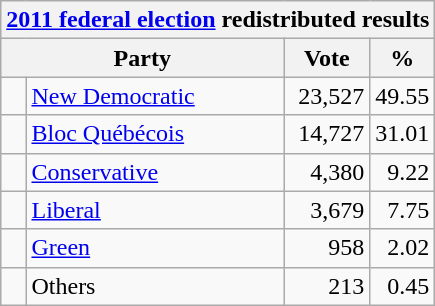<table class="wikitable">
<tr>
<th colspan="4"><a href='#'>2011 federal election</a> redistributed results</th>
</tr>
<tr>
<th bgcolor="#DDDDFF" width="130px" colspan="2">Party</th>
<th bgcolor="#DDDDFF" width="50px">Vote</th>
<th bgcolor="#DDDDFF" width="30px">%</th>
</tr>
<tr>
<td> </td>
<td><a href='#'>New Democratic</a></td>
<td align=right>23,527</td>
<td align=right>49.55</td>
</tr>
<tr>
<td> </td>
<td><a href='#'>Bloc Québécois</a></td>
<td align=right>14,727</td>
<td align=right>31.01</td>
</tr>
<tr>
<td> </td>
<td><a href='#'>Conservative</a></td>
<td align=right>4,380</td>
<td align=right>9.22</td>
</tr>
<tr>
<td> </td>
<td><a href='#'>Liberal</a></td>
<td align=right>3,679</td>
<td align=right>7.75</td>
</tr>
<tr>
<td> </td>
<td><a href='#'>Green</a></td>
<td align=right>958</td>
<td align=right>2.02</td>
</tr>
<tr>
<td> </td>
<td>Others</td>
<td align=right>213</td>
<td align=right>0.45</td>
</tr>
</table>
